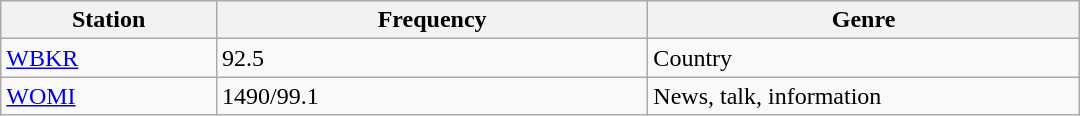<table class="wikitable" style="width:45em;">
<tr>
<th style="width:20%">Station</th>
<th style="width:40%">Frequency</th>
<th style="width:40%">Genre</th>
</tr>
<tr>
<td><a href='#'>WBKR</a></td>
<td>92.5</td>
<td>Country</td>
</tr>
<tr>
<td><a href='#'>WOMI</a></td>
<td>1490/99.1</td>
<td>News, talk, information</td>
</tr>
</table>
